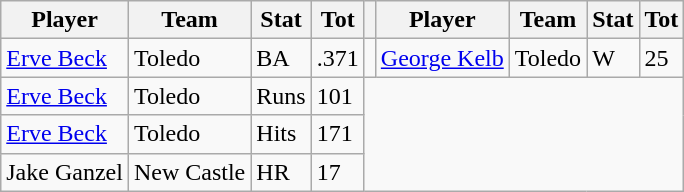<table class="wikitable">
<tr>
<th>Player</th>
<th>Team</th>
<th>Stat</th>
<th>Tot</th>
<th></th>
<th>Player</th>
<th>Team</th>
<th>Stat</th>
<th>Tot</th>
</tr>
<tr>
<td><a href='#'>Erve Beck</a></td>
<td>Toledo</td>
<td>BA</td>
<td>.371</td>
<td></td>
<td><a href='#'>George Kelb</a></td>
<td>Toledo</td>
<td>W</td>
<td>25</td>
</tr>
<tr>
<td><a href='#'>Erve Beck</a></td>
<td>Toledo</td>
<td>Runs</td>
<td>101</td>
</tr>
<tr>
<td><a href='#'>Erve Beck</a></td>
<td>Toledo</td>
<td>Hits</td>
<td>171</td>
</tr>
<tr>
<td>Jake Ganzel</td>
<td>New Castle</td>
<td>HR</td>
<td>17</td>
</tr>
</table>
